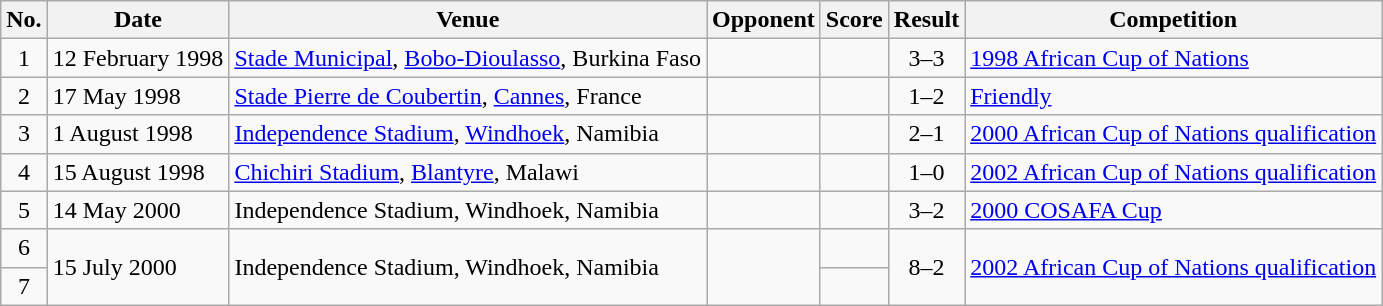<table class="wikitable sortable">
<tr>
<th scope="col">No.</th>
<th scope="col">Date</th>
<th scope="col">Venue</th>
<th scope="col">Opponent</th>
<th scope="col">Score</th>
<th scope="col">Result</th>
<th scope="col">Competition</th>
</tr>
<tr>
<td style="text-align:center">1</td>
<td>12 February 1998</td>
<td><a href='#'>Stade Municipal</a>, <a href='#'>Bobo-Dioulasso</a>, Burkina Faso</td>
<td></td>
<td></td>
<td style="text-align:center">3–3</td>
<td><a href='#'>1998 African Cup of Nations</a></td>
</tr>
<tr>
<td style="text-align:center">2</td>
<td>17 May 1998</td>
<td><a href='#'>Stade Pierre de Coubertin</a>, <a href='#'>Cannes</a>, France</td>
<td></td>
<td></td>
<td style="text-align:center">1–2</td>
<td><a href='#'>Friendly</a></td>
</tr>
<tr>
<td style="text-align:center">3</td>
<td>1 August 1998</td>
<td><a href='#'>Independence Stadium</a>, <a href='#'>Windhoek</a>, Namibia</td>
<td></td>
<td></td>
<td style="text-align:center">2–1</td>
<td><a href='#'>2000 African Cup of Nations qualification</a></td>
</tr>
<tr>
<td style="text-align:center">4</td>
<td>15 August 1998</td>
<td><a href='#'>Chichiri Stadium</a>, <a href='#'>Blantyre</a>, Malawi</td>
<td></td>
<td></td>
<td style="text-align:center">1–0</td>
<td><a href='#'>2002 African Cup of Nations qualification</a></td>
</tr>
<tr>
<td style="text-align:center">5</td>
<td>14 May 2000</td>
<td>Independence Stadium, Windhoek, Namibia</td>
<td></td>
<td></td>
<td style="text-align:center">3–2</td>
<td><a href='#'>2000 COSAFA Cup</a></td>
</tr>
<tr>
<td style="text-align:center">6</td>
<td rowspan="2">15 July 2000</td>
<td rowspan="2">Independence Stadium, Windhoek, Namibia</td>
<td rowspan="2"></td>
<td></td>
<td rowspan="2" style="text-align:center">8–2</td>
<td rowspan="2"><a href='#'>2002 African Cup of Nations qualification</a></td>
</tr>
<tr>
<td style="text-align:center">7</td>
<td></td>
</tr>
</table>
